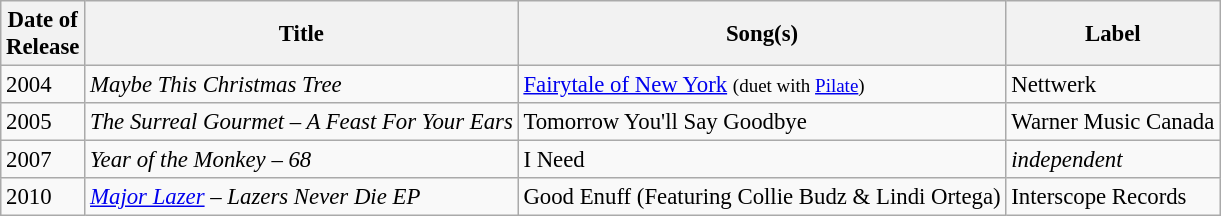<table class="wikitable" style="font-size: 95%;">
<tr>
<th>Date of<br>Release</th>
<th>Title</th>
<th>Song(s)</th>
<th>Label</th>
</tr>
<tr>
<td>2004</td>
<td><em>Maybe This Christmas Tree</em></td>
<td><a href='#'>Fairytale of New York</a> <small>(duet with <a href='#'>Pilate</a>)</small></td>
<td>Nettwerk</td>
</tr>
<tr>
<td>2005</td>
<td><em>The Surreal Gourmet – A Feast For Your Ears</em></td>
<td>Tomorrow You'll Say Goodbye</td>
<td>Warner Music Canada</td>
</tr>
<tr>
<td>2007</td>
<td><em>Year of the Monkey – 68</em></td>
<td>I Need</td>
<td><em>independent</em></td>
</tr>
<tr>
<td>2010</td>
<td><em><a href='#'>Major Lazer</a> – Lazers Never Die EP</em></td>
<td>Good Enuff (Featuring Collie Budz & Lindi Ortega)</td>
<td>Interscope Records</td>
</tr>
</table>
